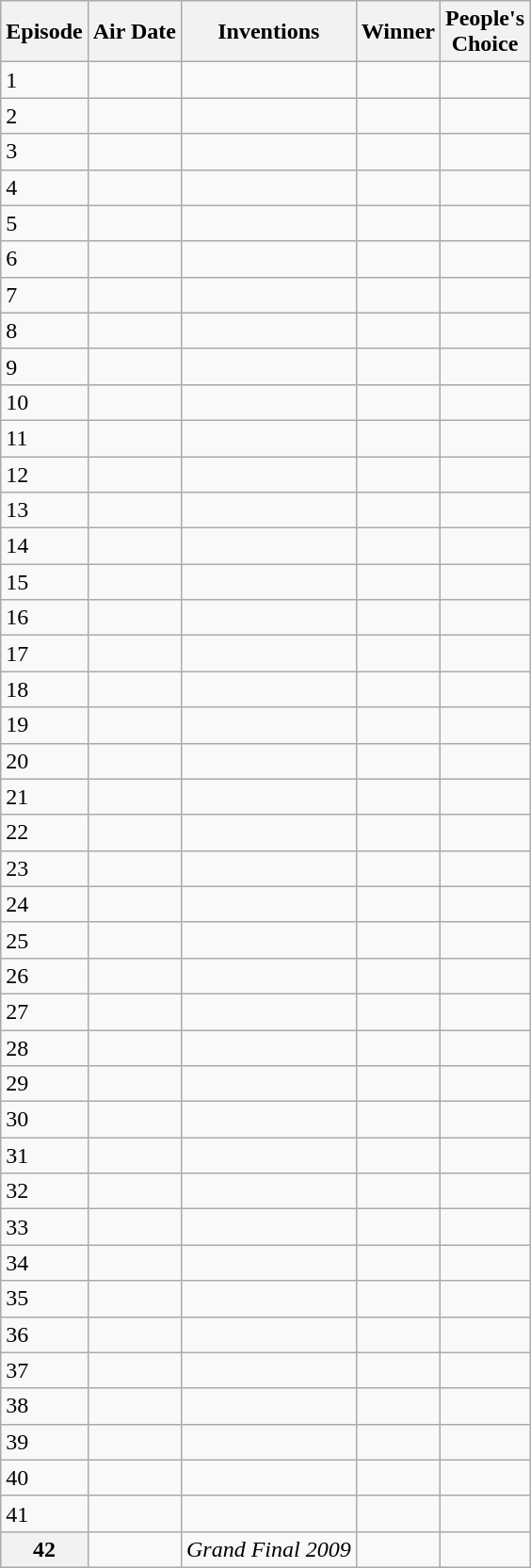<table class="wikitable">
<tr>
<th>Episode</th>
<th>Air Date</th>
<th>Inventions</th>
<th>Winner</th>
<th>People's<br>Choice</th>
</tr>
<tr>
<td>1</td>
<td></td>
<td></td>
<td></td>
<td></td>
</tr>
<tr>
<td>2</td>
<td></td>
<td></td>
<td></td>
<td></td>
</tr>
<tr>
<td>3</td>
<td></td>
<td></td>
<td></td>
<td></td>
</tr>
<tr>
<td>4</td>
<td></td>
<td></td>
<td></td>
<td></td>
</tr>
<tr>
<td>5</td>
<td></td>
<td></td>
<td></td>
<td></td>
</tr>
<tr>
<td>6</td>
<td></td>
<td></td>
<td></td>
<td></td>
</tr>
<tr>
<td>7</td>
<td></td>
<td></td>
<td></td>
<td></td>
</tr>
<tr>
<td>8</td>
<td></td>
<td></td>
<td></td>
<td></td>
</tr>
<tr>
<td>9</td>
<td></td>
<td></td>
<td></td>
<td></td>
</tr>
<tr>
<td>10</td>
<td></td>
<td></td>
<td></td>
<td></td>
</tr>
<tr>
<td>11</td>
<td></td>
<td></td>
<td></td>
<td></td>
</tr>
<tr>
<td>12</td>
<td></td>
<td></td>
<td></td>
<td></td>
</tr>
<tr>
<td>13</td>
<td></td>
<td></td>
<td></td>
<td></td>
</tr>
<tr>
<td>14</td>
<td></td>
<td></td>
<td></td>
<td></td>
</tr>
<tr>
<td>15</td>
<td></td>
<td></td>
<td></td>
<td></td>
</tr>
<tr>
<td>16</td>
<td></td>
<td></td>
<td></td>
<td></td>
</tr>
<tr>
<td>17</td>
<td></td>
<td></td>
<td></td>
<td></td>
</tr>
<tr>
<td>18</td>
<td></td>
<td></td>
<td></td>
<td></td>
</tr>
<tr>
<td>19</td>
<td></td>
<td></td>
<td></td>
<td></td>
</tr>
<tr>
<td>20</td>
<td></td>
<td></td>
<td></td>
<td></td>
</tr>
<tr>
<td>21</td>
<td></td>
<td></td>
<td></td>
<td></td>
</tr>
<tr>
<td>22</td>
<td></td>
<td></td>
<td></td>
<td></td>
</tr>
<tr>
<td>23</td>
<td></td>
<td></td>
<td></td>
<td></td>
</tr>
<tr>
<td>24</td>
<td></td>
<td></td>
<td></td>
<td></td>
</tr>
<tr>
<td>25</td>
<td></td>
<td></td>
<td></td>
<td></td>
</tr>
<tr>
<td>26</td>
<td></td>
<td></td>
<td></td>
<td></td>
</tr>
<tr>
<td>27</td>
<td></td>
<td></td>
<td></td>
<td></td>
</tr>
<tr>
<td>28</td>
<td></td>
<td></td>
<td></td>
<td></td>
</tr>
<tr>
<td>29</td>
<td></td>
<td></td>
<td></td>
<td></td>
</tr>
<tr>
<td>30</td>
<td></td>
<td></td>
<td></td>
<td></td>
</tr>
<tr>
<td>31</td>
<td></td>
<td></td>
<td></td>
<td></td>
</tr>
<tr>
<td>32</td>
<td></td>
<td></td>
<td></td>
<td></td>
</tr>
<tr>
<td>33</td>
<td></td>
<td></td>
<td></td>
<td></td>
</tr>
<tr>
<td>34</td>
<td></td>
<td></td>
<td></td>
<td></td>
</tr>
<tr>
<td>35</td>
<td></td>
<td></td>
<td></td>
<td></td>
</tr>
<tr>
<td>36</td>
<td></td>
<td></td>
<td></td>
<td></td>
</tr>
<tr>
<td>37</td>
<td></td>
<td></td>
<td></td>
<td></td>
</tr>
<tr>
<td>38</td>
<td></td>
<td></td>
<td></td>
<td></td>
</tr>
<tr>
<td>39</td>
<td></td>
<td></td>
<td></td>
<td></td>
</tr>
<tr>
<td>40</td>
<td></td>
<td></td>
<td></td>
<td></td>
</tr>
<tr>
<td>41</td>
<td></td>
<td></td>
<td></td>
<td></td>
</tr>
<tr>
<th scope=row rowspan=1>42</th>
<td rowspan=1></td>
<td><em>Grand Final 2009</em></td>
<td></td>
<td></td>
</tr>
</table>
